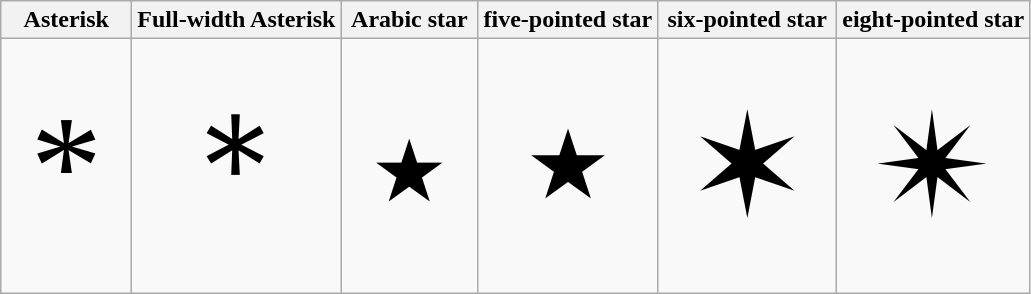<table class="wikitable" style="text-align:center;">
<tr>
<th>Asterisk</th>
<th>Full-width Asterisk</th>
<th>Arabic star</th>
<th>five-pointed star</th>
<th>six-pointed star</th>
<th>eight-pointed star</th>
</tr>
<tr style="vertical-align:middle;">
<td style="font-size: 6em;" class="Unicode">*</td>
<td style="font-size: 6em;" class="Unicode">＊</td>
<td style="font-size: 6em;" class="Unicode">٭</td>
<td style="font-size: 4em;" class="Unicode">★</td>
<td style="font-size: 6em;" class="Unicode">✶</td>
<td style="font-size: 6em;" class="Unicode">✴</td>
</tr>
</table>
